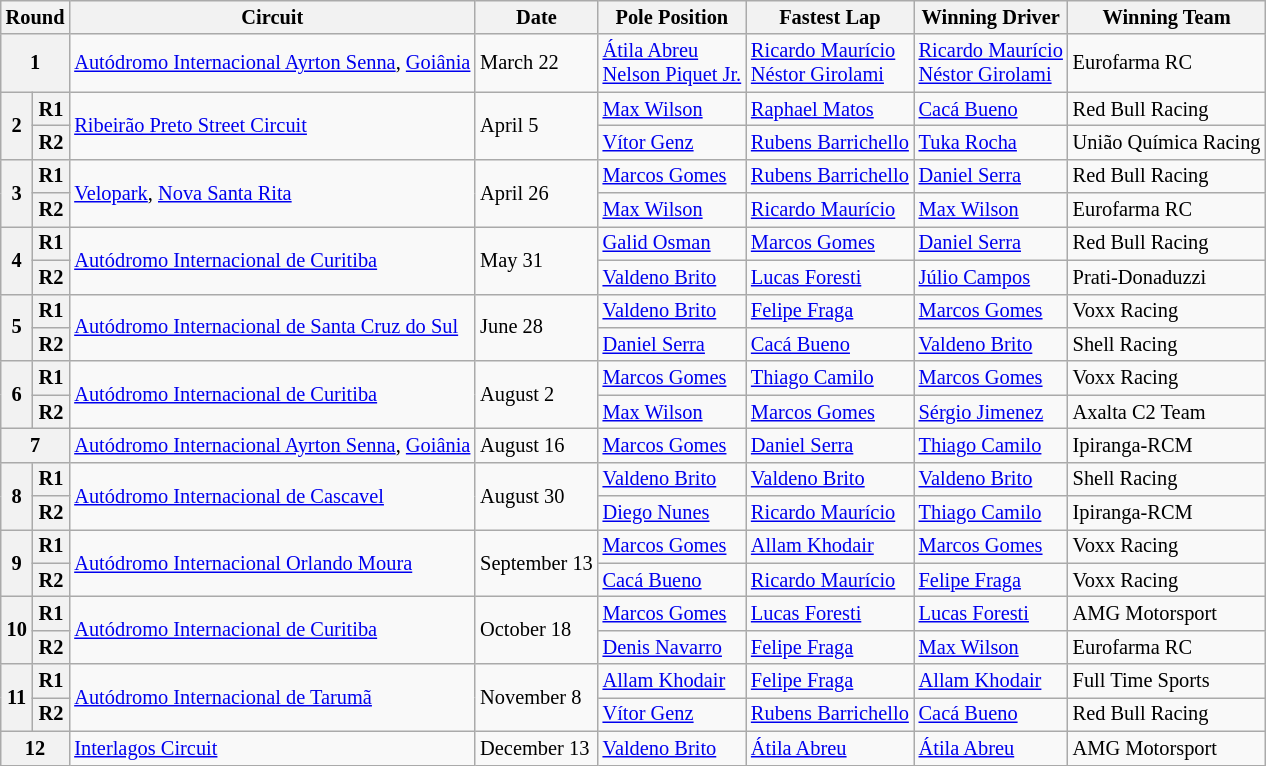<table class="wikitable" style="font-size: 85%;">
<tr>
<th colspan=2>Round</th>
<th>Circuit</th>
<th>Date</th>
<th>Pole Position</th>
<th>Fastest Lap</th>
<th>Winning Driver</th>
<th>Winning Team</th>
</tr>
<tr>
<th colspan=2>1</th>
<td><a href='#'>Autódromo Internacional Ayrton Senna</a>, <a href='#'>Goiânia</a></td>
<td>March 22</td>
<td> <a href='#'>Átila Abreu</a><br> <a href='#'>Nelson Piquet Jr.</a></td>
<td> <a href='#'>Ricardo Maurício</a><br> <a href='#'>Néstor Girolami</a></td>
<td> <a href='#'>Ricardo Maurício</a><br> <a href='#'>Néstor Girolami</a></td>
<td>Eurofarma RC</td>
</tr>
<tr>
<th rowspan=2>2</th>
<th>R1</th>
<td rowspan=2><a href='#'>Ribeirão Preto Street Circuit</a></td>
<td rowspan=2>April 5</td>
<td> <a href='#'>Max Wilson</a></td>
<td> <a href='#'>Raphael Matos</a></td>
<td> <a href='#'>Cacá Bueno</a></td>
<td>Red Bull Racing</td>
</tr>
<tr>
<th>R2</th>
<td> <a href='#'>Vítor Genz</a></td>
<td> <a href='#'>Rubens Barrichello</a></td>
<td> <a href='#'>Tuka Rocha</a></td>
<td>União Química Racing</td>
</tr>
<tr>
<th rowspan=2>3</th>
<th>R1</th>
<td rowspan=2><a href='#'>Velopark</a>, <a href='#'>Nova Santa Rita</a></td>
<td rowspan=2>April 26</td>
<td> <a href='#'>Marcos Gomes</a></td>
<td> <a href='#'>Rubens Barrichello</a></td>
<td> <a href='#'>Daniel Serra</a></td>
<td>Red Bull Racing</td>
</tr>
<tr>
<th>R2</th>
<td> <a href='#'>Max Wilson</a></td>
<td> <a href='#'>Ricardo Maurício</a></td>
<td> <a href='#'>Max Wilson</a></td>
<td>Eurofarma RC</td>
</tr>
<tr>
<th rowspan=2>4</th>
<th>R1</th>
<td rowspan=2><a href='#'>Autódromo Internacional de Curitiba</a></td>
<td rowspan=2>May 31</td>
<td> <a href='#'>Galid Osman</a></td>
<td> <a href='#'>Marcos Gomes</a></td>
<td> <a href='#'>Daniel Serra</a></td>
<td>Red Bull Racing</td>
</tr>
<tr>
<th>R2</th>
<td> <a href='#'>Valdeno Brito</a></td>
<td> <a href='#'>Lucas Foresti</a></td>
<td> <a href='#'>Júlio Campos</a></td>
<td>Prati-Donaduzzi</td>
</tr>
<tr>
<th rowspan=2>5</th>
<th>R1</th>
<td rowspan=2><a href='#'>Autódromo Internacional de Santa Cruz do Sul</a></td>
<td rowspan=2>June 28</td>
<td> <a href='#'>Valdeno Brito</a></td>
<td> <a href='#'>Felipe Fraga</a></td>
<td> <a href='#'>Marcos Gomes</a></td>
<td>Voxx Racing</td>
</tr>
<tr>
<th>R2</th>
<td> <a href='#'>Daniel Serra</a></td>
<td> <a href='#'>Cacá Bueno</a></td>
<td> <a href='#'>Valdeno Brito</a></td>
<td>Shell Racing</td>
</tr>
<tr>
<th rowspan=2>6</th>
<th>R1</th>
<td rowspan=2><a href='#'>Autódromo Internacional de Curitiba</a></td>
<td rowspan=2>August 2</td>
<td> <a href='#'>Marcos Gomes</a></td>
<td> <a href='#'>Thiago Camilo</a></td>
<td> <a href='#'>Marcos Gomes</a></td>
<td>Voxx Racing</td>
</tr>
<tr>
<th>R2</th>
<td> <a href='#'>Max Wilson</a></td>
<td> <a href='#'>Marcos Gomes</a></td>
<td> <a href='#'>Sérgio Jimenez</a></td>
<td>Axalta C2 Team</td>
</tr>
<tr>
<th colspan=2>7</th>
<td><a href='#'>Autódromo Internacional Ayrton Senna</a>, <a href='#'>Goiânia</a></td>
<td>August 16</td>
<td> <a href='#'>Marcos Gomes</a></td>
<td> <a href='#'>Daniel Serra</a></td>
<td> <a href='#'>Thiago Camilo</a></td>
<td>Ipiranga-RCM</td>
</tr>
<tr>
<th rowspan=2>8</th>
<th>R1</th>
<td rowspan=2><a href='#'>Autódromo Internacional de Cascavel</a></td>
<td rowspan=2>August 30</td>
<td> <a href='#'>Valdeno Brito</a></td>
<td> <a href='#'>Valdeno Brito</a></td>
<td> <a href='#'>Valdeno Brito</a></td>
<td>Shell Racing</td>
</tr>
<tr>
<th>R2</th>
<td> <a href='#'>Diego Nunes</a></td>
<td> <a href='#'>Ricardo Maurício</a></td>
<td> <a href='#'>Thiago Camilo</a></td>
<td>Ipiranga-RCM</td>
</tr>
<tr>
<th rowspan=2>9</th>
<th>R1</th>
<td rowspan=2><a href='#'>Autódromo Internacional Orlando Moura</a></td>
<td rowspan=2>September 13</td>
<td> <a href='#'>Marcos Gomes</a></td>
<td> <a href='#'>Allam Khodair</a></td>
<td> <a href='#'>Marcos Gomes</a></td>
<td>Voxx Racing</td>
</tr>
<tr>
<th>R2</th>
<td> <a href='#'>Cacá Bueno</a></td>
<td> <a href='#'>Ricardo Maurício</a></td>
<td> <a href='#'>Felipe Fraga</a></td>
<td>Voxx Racing</td>
</tr>
<tr>
<th rowspan=2>10</th>
<th>R1</th>
<td rowspan=2><a href='#'>Autódromo Internacional de Curitiba</a></td>
<td rowspan=2>October 18</td>
<td> <a href='#'>Marcos Gomes</a></td>
<td> <a href='#'>Lucas Foresti</a></td>
<td> <a href='#'>Lucas Foresti</a></td>
<td>AMG Motorsport</td>
</tr>
<tr>
<th>R2</th>
<td> <a href='#'>Denis Navarro</a></td>
<td> <a href='#'>Felipe Fraga</a></td>
<td> <a href='#'>Max Wilson</a></td>
<td>Eurofarma RC</td>
</tr>
<tr>
<th rowspan=2>11</th>
<th>R1</th>
<td rowspan=2><a href='#'>Autódromo Internacional de Tarumã</a></td>
<td rowspan=2>November 8</td>
<td> <a href='#'>Allam Khodair</a></td>
<td> <a href='#'>Felipe Fraga</a></td>
<td> <a href='#'>Allam Khodair</a></td>
<td>Full Time Sports</td>
</tr>
<tr>
<th>R2</th>
<td> <a href='#'>Vítor Genz</a></td>
<td> <a href='#'>Rubens Barrichello</a></td>
<td> <a href='#'>Cacá Bueno</a></td>
<td>Red Bull Racing</td>
</tr>
<tr>
<th colspan=2>12</th>
<td><a href='#'>Interlagos Circuit</a></td>
<td>December 13</td>
<td> <a href='#'>Valdeno Brito</a></td>
<td> <a href='#'>Átila Abreu</a></td>
<td> <a href='#'>Átila Abreu</a></td>
<td>AMG Motorsport</td>
</tr>
</table>
